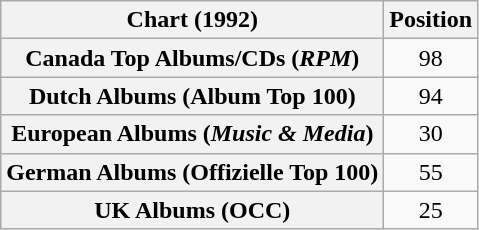<table class="wikitable sortable plainrowheaders" style="text-align:center">
<tr>
<th scope="col">Chart (1992)</th>
<th scope="col">Position</th>
</tr>
<tr>
<th scope="row">Canada Top Albums/CDs (<em>RPM</em>)</th>
<td>98</td>
</tr>
<tr>
<th scope="row">Dutch Albums (Album Top 100)</th>
<td>94</td>
</tr>
<tr>
<th scope="row">European Albums (<em>Music & Media</em>)</th>
<td>30</td>
</tr>
<tr>
<th scope="row">German Albums (Offizielle Top 100)</th>
<td>55</td>
</tr>
<tr>
<th scope="row">UK Albums (OCC)</th>
<td>25</td>
</tr>
</table>
